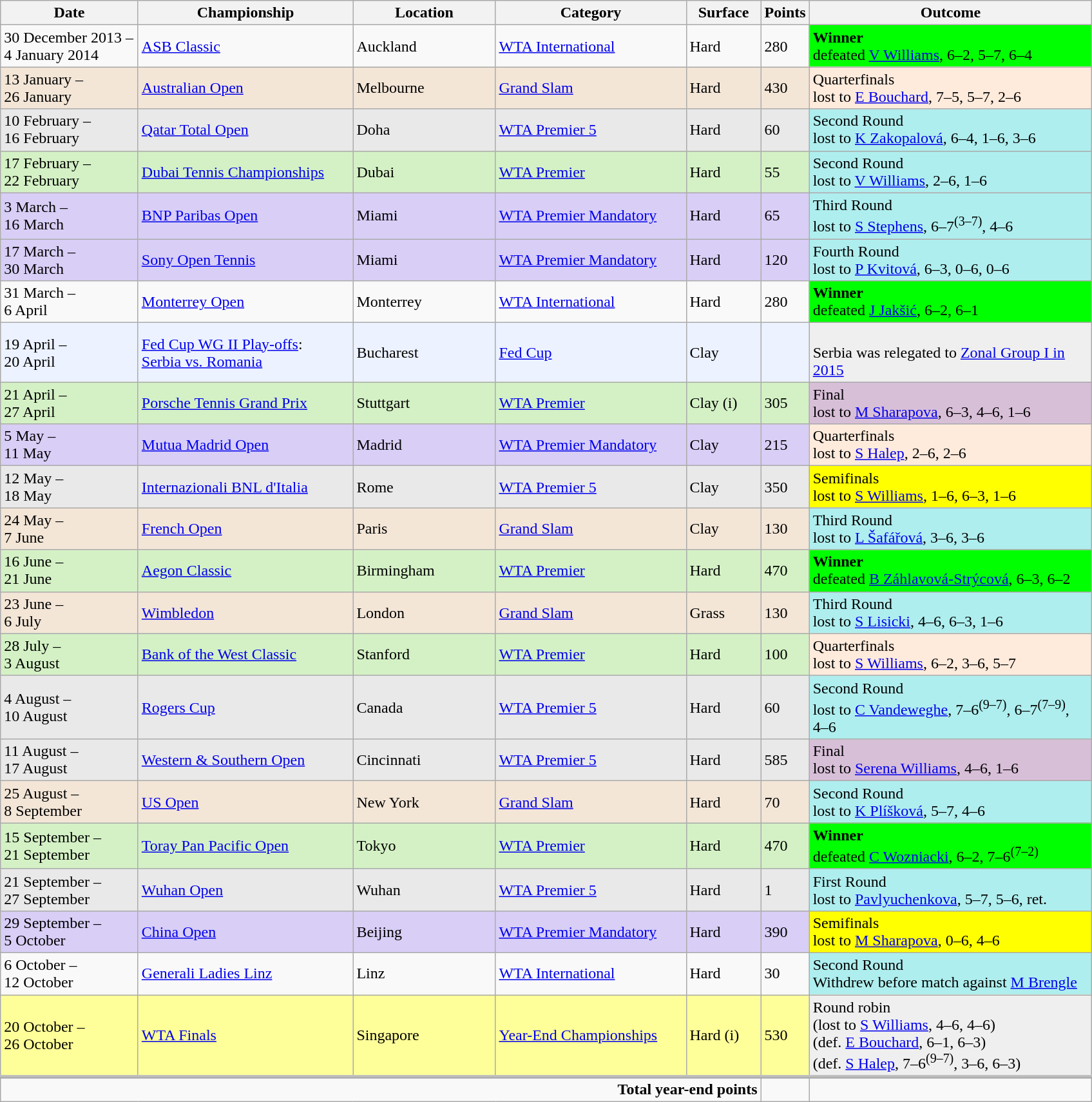<table class="wikitable">
<tr>
<th width=135>Date</th>
<th width=215>Championship</th>
<th width=140>Location</th>
<th width=190>Category</th>
<th width=70>Surface</th>
<th width=40>Points</th>
<th width=285>Outcome</th>
</tr>
<tr>
<td>30 December 2013 – <br>4 January 2014</td>
<td><a href='#'>ASB Classic</a></td>
<td>Auckland</td>
<td><a href='#'>WTA International</a></td>
<td>Hard</td>
<td>280</td>
<td style="background:lime;"><strong>Winner</strong> <br>defeated  <a href='#'>V Williams</a>, 6–2, 5–7, 6–4</td>
</tr>
<tr style="background:#f3e6d7;">
<td>13 January – <br>26 January</td>
<td><a href='#'>Australian Open</a></td>
<td>Melbourne</td>
<td><a href='#'>Grand Slam</a></td>
<td>Hard</td>
<td>430</td>
<td style="background:#ffebdc;">Quarterfinals <br>lost to  <a href='#'>E Bouchard</a>, 7–5, 5–7, 2–6</td>
</tr>
<tr style="background:#e9e9e9;">
<td>10 February – <br>16 February</td>
<td><a href='#'>Qatar Total Open</a></td>
<td>Doha</td>
<td><a href='#'>WTA Premier 5</a></td>
<td>Hard</td>
<td>60</td>
<td style="background:#afeeee;">Second Round <br>lost to  <a href='#'>K Zakopalová</a>, 6–4, 1–6, 3–6</td>
</tr>
<tr style="background:#d4f1c5;">
<td>17 February – <br>22 February</td>
<td><a href='#'>Dubai Tennis Championships</a></td>
<td>Dubai</td>
<td><a href='#'>WTA Premier</a></td>
<td>Hard</td>
<td>55</td>
<td style="background:#afeeee;">Second Round <br>lost to  <a href='#'>V Williams</a>, 2–6, 1–6</td>
</tr>
<tr style="background:#D8CEF6;">
<td>3 March – <br>16 March</td>
<td><a href='#'>BNP Paribas Open</a></td>
<td>Miami</td>
<td><a href='#'>WTA Premier Mandatory</a></td>
<td>Hard</td>
<td>65</td>
<td style="background:#afeeee;">Third Round <br>lost to  <a href='#'>S Stephens</a>, 6–7<sup>(3–7)</sup>, 4–6</td>
</tr>
<tr style="background:#D8CEF6;">
<td>17 March – <br>30 March</td>
<td><a href='#'>Sony Open Tennis</a></td>
<td>Miami</td>
<td><a href='#'>WTA Premier Mandatory</a></td>
<td>Hard</td>
<td>120</td>
<td style="background:#afeeee;">Fourth Round <br>lost to  <a href='#'>P Kvitová</a>, 6–3, 0–6, 0–6</td>
</tr>
<tr>
<td>31 March – <br>6 April</td>
<td><a href='#'>Monterrey Open</a></td>
<td>Monterrey</td>
<td><a href='#'>WTA International</a></td>
<td>Hard</td>
<td>280</td>
<td style="background:lime;"><strong>Winner</strong> <br>defeated  <a href='#'>J Jakšić</a>, 6–2, 6–1</td>
</tr>
<tr style="background:#ecf2ff;">
<td>19 April – <br>20 April</td>
<td><a href='#'>Fed Cup WG II Play-offs</a>: <br><a href='#'>Serbia vs. Romania</a></td>
<td>Bucharest</td>
<td><a href='#'>Fed Cup</a></td>
<td>Clay</td>
<td></td>
<td style="background:#efefef;"><br>Serbia was relegated to <a href='#'>Zonal Group I in 2015</a></td>
</tr>
<tr style="background:#d4f1c5;">
<td>21 April – <br>27 April</td>
<td><a href='#'>Porsche Tennis Grand Prix</a></td>
<td>Stuttgart</td>
<td><a href='#'>WTA Premier</a></td>
<td>Clay (i)</td>
<td>305</td>
<td style="background:thistle;">Final <br>lost to  <a href='#'>M Sharapova</a>, 6–3, 4–6, 1–6</td>
</tr>
<tr style="background:#D8CEF6;">
<td>5 May – <br>11 May</td>
<td><a href='#'>Mutua Madrid Open</a></td>
<td>Madrid</td>
<td><a href='#'>WTA Premier Mandatory</a></td>
<td>Clay</td>
<td>215</td>
<td style="background:#ffebdc;">Quarterfinals <br>lost to  <a href='#'>S Halep</a>, 2–6, 2–6</td>
</tr>
<tr style="background:#e9e9e9;">
<td>12 May – <br>18 May</td>
<td><a href='#'>Internazionali BNL d'Italia</a></td>
<td>Rome</td>
<td><a href='#'>WTA Premier 5</a></td>
<td>Clay</td>
<td>350</td>
<td style="background:yellow;">Semifinals <br>lost to  <a href='#'>S Williams</a>, 1–6, 6–3, 1–6</td>
</tr>
<tr style="background:#f3e6d7;">
<td>24 May –<br>7 June</td>
<td><a href='#'>French Open</a></td>
<td>Paris</td>
<td><a href='#'>Grand Slam</a></td>
<td>Clay</td>
<td>130</td>
<td style="background:#afeeee;">Third Round <br> lost to  <a href='#'>L Šafářová</a>, 3–6, 3–6</td>
</tr>
<tr style="background:#d4f1c5;">
<td>16 June – <br>21 June</td>
<td><a href='#'>Aegon Classic</a></td>
<td>Birmingham</td>
<td><a href='#'>WTA Premier</a></td>
<td>Hard</td>
<td>470</td>
<td style="background:lime;"><strong>Winner</strong><br>defeated  <a href='#'>B Záhlavová-Strýcová</a>, 6–3, 6–2</td>
</tr>
<tr style="background:#f3e6d7;">
<td>23 June – <br>6 July</td>
<td><a href='#'>Wimbledon</a></td>
<td>London</td>
<td><a href='#'>Grand Slam</a></td>
<td>Grass</td>
<td>130</td>
<td style="background:#afeeee;">Third Round <br>lost to  <a href='#'>S Lisicki</a>, 4–6, 6–3, 1–6</td>
</tr>
<tr style="background:#d4f1c5;">
<td>28 July – <br>3 August</td>
<td><a href='#'>Bank of the West Classic</a></td>
<td>Stanford</td>
<td><a href='#'>WTA Premier</a></td>
<td>Hard</td>
<td>100</td>
<td style="background:#ffebdc;">Quarterfinals<br>lost to  <a href='#'>S Williams</a>, 6–2, 3–6, 5–7</td>
</tr>
<tr style="background:#e9e9e9;">
<td>4 August – <br>10 August</td>
<td><a href='#'>Rogers Cup</a></td>
<td>Canada</td>
<td><a href='#'>WTA Premier 5</a></td>
<td>Hard</td>
<td>60</td>
<td style="background:#afeeee;">Second Round <br> lost to  <a href='#'>C Vandeweghe</a>, 7–6<sup>(9–7)</sup>, 6–7<sup>(7–9)</sup>, 4–6</td>
</tr>
<tr style="background:#e9e9e9;">
<td>11 August – <br>17 August</td>
<td><a href='#'>Western & Southern Open</a></td>
<td>Cincinnati</td>
<td><a href='#'>WTA Premier 5</a></td>
<td>Hard</td>
<td>585</td>
<td style="background:thistle;">Final <br>lost to  <a href='#'>Serena Williams</a>, 4–6, 1–6</td>
</tr>
<tr style="background:#f3e6d7;">
<td>25 August – <br>8 September</td>
<td><a href='#'>US Open</a></td>
<td>New York</td>
<td><a href='#'>Grand Slam</a></td>
<td>Hard</td>
<td>70</td>
<td style="background:#afeeee;">Second Round <br> lost to  <a href='#'>K Plíšková</a>, 5–7, 4–6</td>
</tr>
<tr style="background:#d4f1c5;">
<td>15 September – <br>21 September</td>
<td><a href='#'>Toray Pan Pacific Open</a></td>
<td>Tokyo</td>
<td><a href='#'>WTA Premier</a></td>
<td>Hard</td>
<td>470</td>
<td style="background:lime;"><strong>Winner</strong><br>defeated  <a href='#'>C Wozniacki</a>, 6–2, 7–6<sup>(7–2)</sup></td>
</tr>
<tr style="background:#e9e9e9;">
<td>21 September – <br>27 September</td>
<td><a href='#'>Wuhan Open</a></td>
<td>Wuhan</td>
<td><a href='#'>WTA Premier 5</a></td>
<td>Hard</td>
<td>1</td>
<td style="background:#afeeee;">First Round <br>lost to  <a href='#'>Pavlyuchenkova</a>, 5–7, 5–6, ret.</td>
</tr>
<tr style="background:#D8CEF6;">
<td>29 September – <br>5 October</td>
<td><a href='#'>China Open</a></td>
<td>Beijing</td>
<td><a href='#'>WTA Premier Mandatory</a></td>
<td>Hard</td>
<td>390</td>
<td style="background:yellow;">Semifinals <br>lost to  <a href='#'>M Sharapova</a>, 0–6, 4–6</td>
</tr>
<tr>
<td>6 October – <br>12 October</td>
<td><a href='#'>Generali Ladies Linz</a></td>
<td>Linz</td>
<td><a href='#'>WTA International</a></td>
<td>Hard</td>
<td>30</td>
<td style="background:#afeeee;">Second Round <br> Withdrew before match against  <a href='#'>M Brengle</a></td>
</tr>
<tr style="background:#FFFF99;">
<td>20 October – <br>26 October</td>
<td><a href='#'>WTA Finals</a></td>
<td>Singapore</td>
<td><a href='#'>Year-End Championships</a></td>
<td>Hard (i)</td>
<td>530</td>
<td style="background:#EFEFEF;">Round robin <br>(lost to  <a href='#'>S Williams</a>, 4–6, 4–6) <br> (def.  <a href='#'>E Bouchard</a>, 6–1, 6–3) <br> (def.  <a href='#'>S Halep</a>, 7–6<sup>(9–7)</sup>, 3–6, 6–3)</td>
</tr>
<tr style="border-top:4px solid silver;">
</tr>
<tr>
<td colspan=5 align=right><strong>Total year-end points</strong></td>
<td><br></td>
<td></td>
</tr>
</table>
